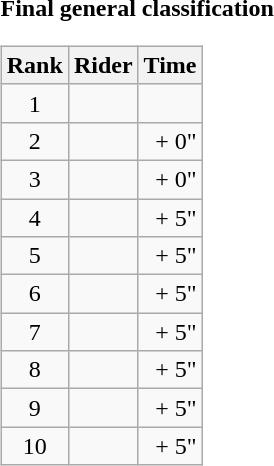<table>
<tr>
<td><strong>Final general classification</strong><br><table class="wikitable">
<tr>
<th scope="col">Rank</th>
<th scope="col">Rider</th>
<th scope="col">Time</th>
</tr>
<tr>
<td style="text-align:center;">1</td>
<td></td>
<td style="text-align:right;"></td>
</tr>
<tr>
<td style="text-align:center;">2</td>
<td></td>
<td style="text-align:right;">+ 0"</td>
</tr>
<tr>
<td style="text-align:center;">3</td>
<td></td>
<td style="text-align:right;">+ 0"</td>
</tr>
<tr>
<td style="text-align:center;">4</td>
<td></td>
<td style="text-align:right;">+ 5"</td>
</tr>
<tr>
<td style="text-align:center;">5</td>
<td></td>
<td style="text-align:right;">+ 5"</td>
</tr>
<tr>
<td style="text-align:center;">6</td>
<td></td>
<td style="text-align:right;">+ 5"</td>
</tr>
<tr>
<td style="text-align:center;">7</td>
<td></td>
<td style="text-align:right;">+ 5"</td>
</tr>
<tr>
<td style="text-align:center;">8</td>
<td></td>
<td style="text-align:right;">+ 5"</td>
</tr>
<tr>
<td style="text-align:center;">9</td>
<td></td>
<td style="text-align:right;">+ 5"</td>
</tr>
<tr>
<td style="text-align:center;">10</td>
<td></td>
<td style="text-align:right;">+ 5"</td>
</tr>
</table>
</td>
</tr>
</table>
